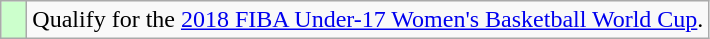<table class="wikitable">
<tr>
<td width=10px bgcolor="#cfc"></td>
<td>Qualify for the <a href='#'>2018 FIBA Under-17 Women's Basketball World Cup</a>.</td>
</tr>
</table>
